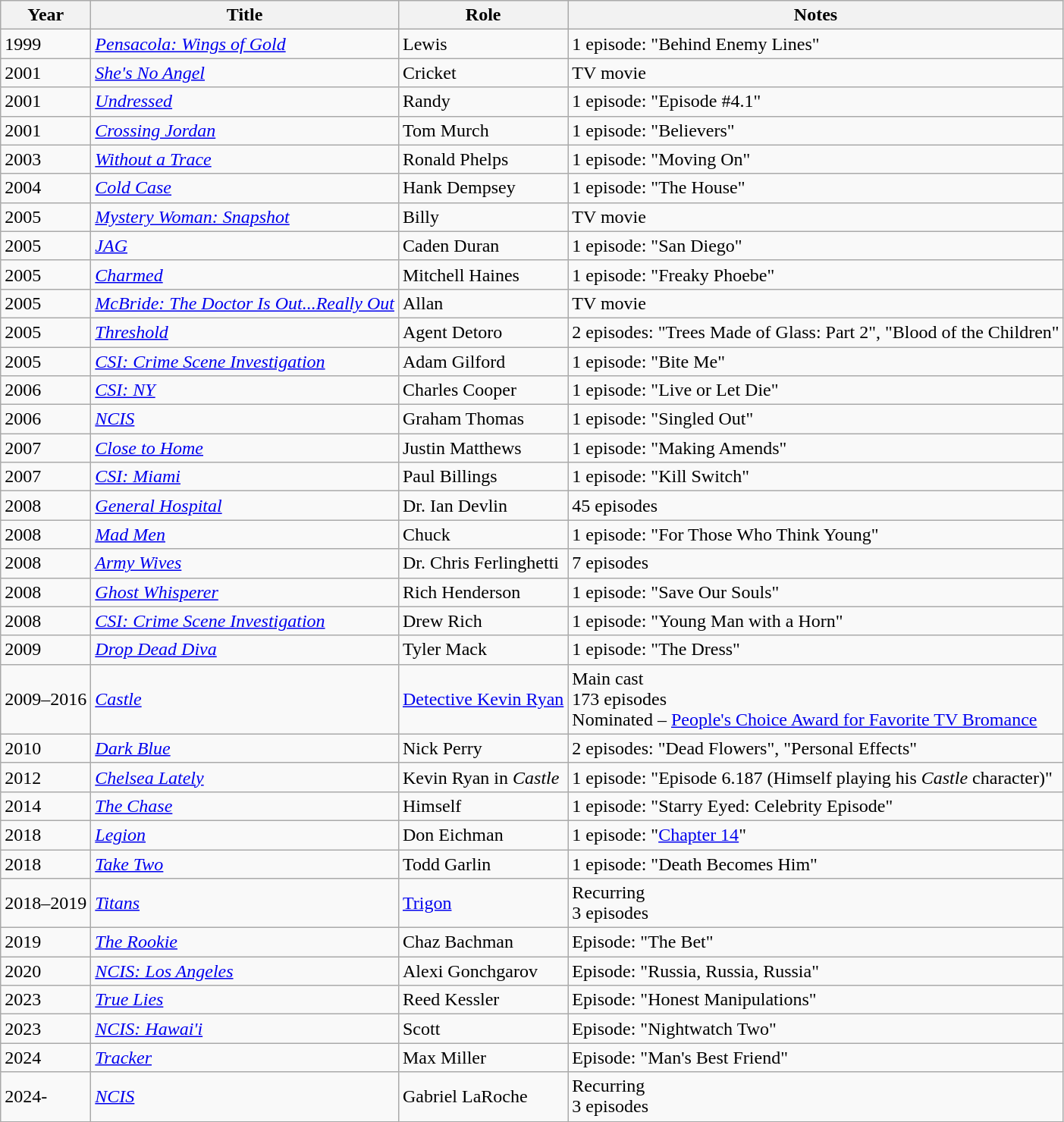<table class="wikitable sortable">
<tr>
<th>Year</th>
<th>Title</th>
<th>Role</th>
<th class="unsortable">Notes</th>
</tr>
<tr>
<td>1999</td>
<td><em><a href='#'>Pensacola: Wings of Gold</a></em></td>
<td>Lewis</td>
<td>1 episode: "Behind Enemy Lines"</td>
</tr>
<tr>
<td>2001</td>
<td><em><a href='#'>She's No Angel</a></em></td>
<td>Cricket</td>
<td>TV movie</td>
</tr>
<tr>
<td>2001</td>
<td><em><a href='#'>Undressed</a></em></td>
<td>Randy</td>
<td>1 episode: "Episode #4.1"</td>
</tr>
<tr>
<td>2001</td>
<td><em><a href='#'>Crossing Jordan</a></em></td>
<td>Tom Murch</td>
<td>1 episode: "Believers"</td>
</tr>
<tr>
<td>2003</td>
<td><em><a href='#'>Without a Trace</a></em></td>
<td>Ronald Phelps</td>
<td>1 episode: "Moving On"</td>
</tr>
<tr>
<td>2004</td>
<td><em><a href='#'>Cold Case</a></em></td>
<td>Hank Dempsey</td>
<td>1 episode: "The House"</td>
</tr>
<tr>
<td>2005</td>
<td><em><a href='#'>Mystery Woman: Snapshot</a></em></td>
<td>Billy</td>
<td>TV movie</td>
</tr>
<tr>
<td>2005</td>
<td><em><a href='#'>JAG</a></em></td>
<td>Caden Duran</td>
<td>1 episode: "San Diego"</td>
</tr>
<tr>
<td>2005</td>
<td><em><a href='#'>Charmed</a></em></td>
<td>Mitchell Haines</td>
<td>1 episode: "Freaky Phoebe"</td>
</tr>
<tr>
<td>2005</td>
<td><em><a href='#'>McBride: The Doctor Is Out...Really Out</a></em></td>
<td>Allan</td>
<td>TV movie</td>
</tr>
<tr>
<td>2005</td>
<td><em><a href='#'>Threshold</a></em></td>
<td>Agent Detoro</td>
<td>2 episodes: "Trees Made of Glass: Part 2", "Blood of the Children"</td>
</tr>
<tr>
<td>2005</td>
<td><em><a href='#'>CSI: Crime Scene Investigation</a></em></td>
<td>Adam Gilford</td>
<td>1 episode: "Bite Me"</td>
</tr>
<tr>
<td>2006</td>
<td><em><a href='#'>CSI: NY</a></em></td>
<td>Charles Cooper</td>
<td>1 episode: "Live or Let Die"</td>
</tr>
<tr>
<td>2006</td>
<td><em><a href='#'>NCIS</a></em></td>
<td>Graham Thomas</td>
<td>1 episode: "Singled Out"</td>
</tr>
<tr>
<td>2007</td>
<td><em><a href='#'>Close to Home</a></em></td>
<td>Justin Matthews</td>
<td>1 episode: "Making Amends"</td>
</tr>
<tr>
<td>2007</td>
<td><em><a href='#'>CSI: Miami</a></em></td>
<td>Paul Billings</td>
<td>1 episode: "Kill Switch"</td>
</tr>
<tr>
<td>2008</td>
<td><em><a href='#'>General Hospital</a></em></td>
<td>Dr. Ian Devlin</td>
<td>45 episodes</td>
</tr>
<tr>
<td>2008</td>
<td><em><a href='#'>Mad Men</a></em></td>
<td>Chuck</td>
<td>1 episode: "For Those Who Think Young"</td>
</tr>
<tr>
<td>2008</td>
<td><em><a href='#'>Army Wives</a></em></td>
<td>Dr. Chris Ferlinghetti</td>
<td>7 episodes</td>
</tr>
<tr>
<td>2008</td>
<td><em><a href='#'>Ghost Whisperer</a></em></td>
<td>Rich Henderson</td>
<td>1 episode: "Save Our Souls"</td>
</tr>
<tr>
<td>2008</td>
<td><em><a href='#'>CSI: Crime Scene Investigation</a></em></td>
<td>Drew Rich</td>
<td>1 episode: "Young Man with a Horn"</td>
</tr>
<tr>
<td>2009</td>
<td><em><a href='#'>Drop Dead Diva</a></em></td>
<td>Tyler Mack</td>
<td>1 episode: "The Dress"</td>
</tr>
<tr>
<td>2009–2016</td>
<td><em><a href='#'>Castle</a></em></td>
<td><a href='#'>Detective Kevin Ryan</a></td>
<td>Main cast<br>173 episodes<br>Nominated – <a href='#'>People's Choice Award for Favorite TV Bromance</a> </td>
</tr>
<tr>
<td>2010</td>
<td><em><a href='#'>Dark Blue</a></em></td>
<td>Nick Perry</td>
<td>2 episodes: "Dead Flowers", "Personal Effects"</td>
</tr>
<tr>
<td>2012</td>
<td><em><a href='#'>Chelsea Lately</a></em></td>
<td>Kevin Ryan in <em>Castle</em></td>
<td>1 episode: "Episode 6.187 (Himself playing his <em>Castle</em> character)"</td>
</tr>
<tr>
<td>2014</td>
<td><em><a href='#'>The Chase</a></em></td>
<td>Himself</td>
<td>1 episode: "Starry Eyed: Celebrity Episode"</td>
</tr>
<tr>
<td>2018</td>
<td><em><a href='#'>Legion</a></em></td>
<td>Don Eichman</td>
<td>1 episode: "<a href='#'>Chapter 14</a>"</td>
</tr>
<tr>
<td>2018</td>
<td><em><a href='#'>Take Two</a></em></td>
<td>Todd Garlin</td>
<td>1 episode: "Death Becomes Him"</td>
</tr>
<tr>
<td>2018–2019</td>
<td><em><a href='#'>Titans</a></em></td>
<td><a href='#'>Trigon</a></td>
<td>Recurring<br>3 episodes</td>
</tr>
<tr>
<td>2019</td>
<td><em><a href='#'>The Rookie</a></em></td>
<td>Chaz Bachman</td>
<td>Episode: "The Bet"</td>
</tr>
<tr>
<td>2020</td>
<td><em> <a href='#'>NCIS: Los Angeles</a> </em></td>
<td>Alexi Gonchgarov</td>
<td>Episode: "Russia, Russia, Russia"</td>
</tr>
<tr>
<td>2023</td>
<td><em><a href='#'>True Lies</a></em></td>
<td>Reed Kessler</td>
<td>Episode: "Honest Manipulations"</td>
</tr>
<tr>
<td>2023</td>
<td><em><a href='#'>NCIS: Hawai'i</a></em></td>
<td>Scott</td>
<td>Episode: "Nightwatch Two"</td>
</tr>
<tr>
<td>2024</td>
<td><em><a href='#'>Tracker</a></em></td>
<td>Max Miller</td>
<td>Episode: "Man's Best Friend"</td>
</tr>
<tr>
<td>2024-</td>
<td><em><a href='#'>NCIS</a></em></td>
<td>Gabriel LaRoche</td>
<td>Recurring<br>3 episodes</td>
</tr>
</table>
